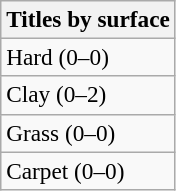<table class=wikitable style=font-size:97%>
<tr>
<th>Titles by surface</th>
</tr>
<tr>
<td>Hard (0–0)</td>
</tr>
<tr>
<td>Clay (0–2)</td>
</tr>
<tr>
<td>Grass (0–0)</td>
</tr>
<tr>
<td>Carpet (0–0)</td>
</tr>
</table>
